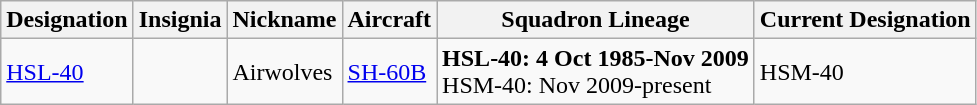<table class="wikitable">
<tr>
<th>Designation</th>
<th>Insignia</th>
<th>Nickname</th>
<th>Aircraft</th>
<th>Squadron Lineage</th>
<th>Current Designation</th>
</tr>
<tr>
<td><a href='#'>HSL-40</a></td>
<td></td>
<td>Airwolves</td>
<td><a href='#'>SH-60B</a></td>
<td style="white-space: nowrap;"><strong>HSL-40: 4 Oct 1985-Nov 2009</strong><br>HSM-40: Nov 2009-present</td>
<td>HSM-40</td>
</tr>
</table>
